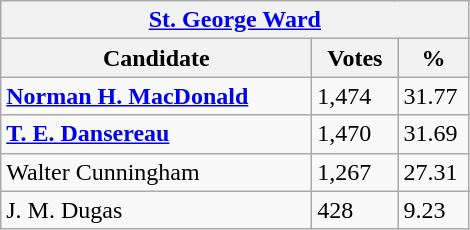<table class="wikitable">
<tr>
<th colspan="3"><a href='#'>St. George Ward</a></th>
</tr>
<tr>
<th style="width: 200px">Candidate</th>
<th style="width: 50px">Votes</th>
<th style="width: 40px">%</th>
</tr>
<tr>
<td><strong><a href='#'>Norman H. MacDonald</a></strong></td>
<td>1,474</td>
<td>31.77</td>
</tr>
<tr>
<td><strong><a href='#'>T. E. Dansereau</a></strong></td>
<td>1,470</td>
<td>31.69</td>
</tr>
<tr>
<td>Walter Cunningham</td>
<td>1,267</td>
<td>27.31</td>
</tr>
<tr>
<td>J. M. Dugas</td>
<td>428</td>
<td>9.23</td>
</tr>
</table>
